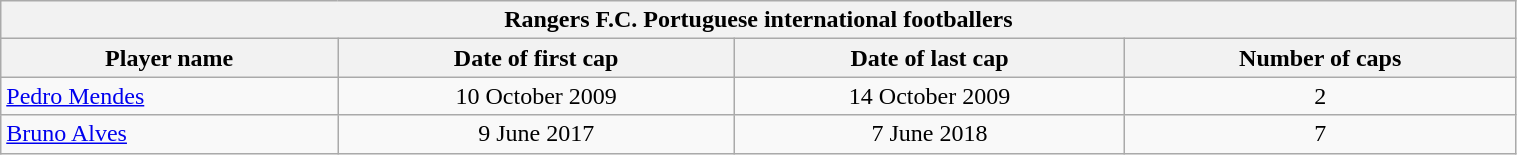<table class="wikitable plainrowheaders" style="width: 80%;">
<tr>
<th colspan=5>Rangers F.C. Portuguese international footballers </th>
</tr>
<tr>
<th scope="col">Player name</th>
<th scope="col">Date of first cap</th>
<th scope="col">Date of last cap</th>
<th scope="col">Number of caps</th>
</tr>
<tr>
<td><a href='#'>Pedro Mendes</a></td>
<td align="center">10 October 2009</td>
<td align="center">14 October 2009</td>
<td align="center">2</td>
</tr>
<tr>
<td><a href='#'>Bruno Alves</a></td>
<td align="center">9 June 2017</td>
<td align="center">7 June 2018</td>
<td align="center">7</td>
</tr>
</table>
